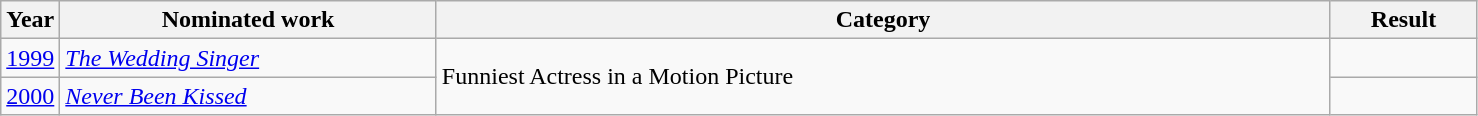<table class=wikitable>
<tr>
<th width=4%>Year</th>
<th width=25.5%>Nominated work</th>
<th width=60.5%>Category</th>
<th width=10%>Result</th>
</tr>
<tr>
<td><a href='#'>1999</a></td>
<td><em><a href='#'>The Wedding Singer</a></em></td>
<td rowspan=2>Funniest Actress in a Motion Picture</td>
<td></td>
</tr>
<tr>
<td><a href='#'>2000</a></td>
<td><em><a href='#'>Never Been Kissed</a></em></td>
<td></td>
</tr>
</table>
